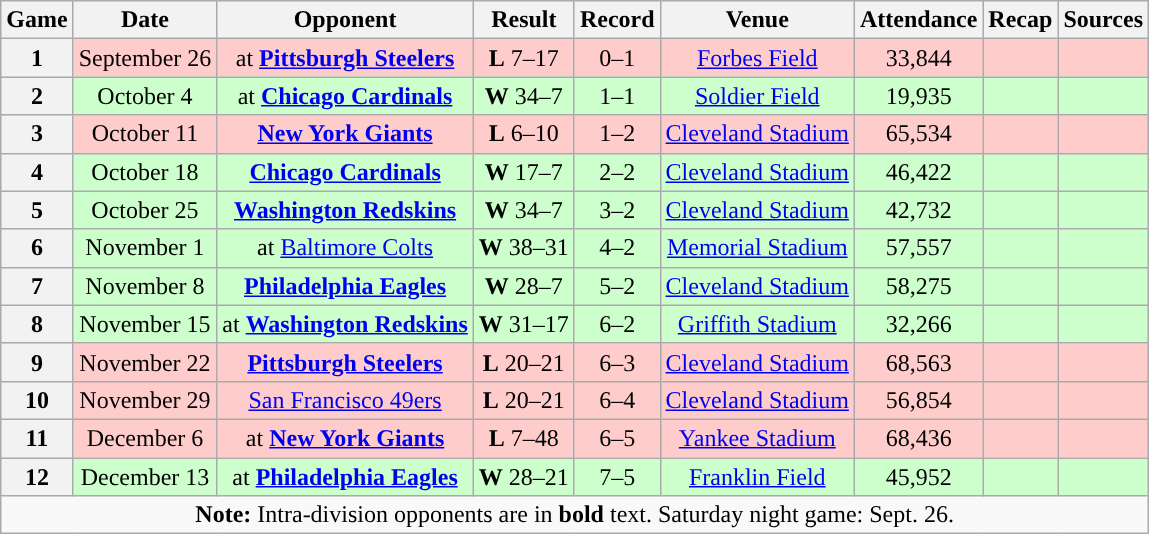<table class="wikitable" style="text-align:center">
<tr>
<th>Game</th>
<th>Date</th>
<th>Opponent</th>
<th>Result</th>
<th>Record</th>
<th>Venue</th>
<th>Attendance</th>
<th>Recap</th>
<th>Sources</th>
</tr>
<tr style="background:#fcc">
<th>1</th>
<td>September 26</td>
<td>at <strong><a href='#'>Pittsburgh Steelers</a></strong></td>
<td><strong>L</strong> 7–17</td>
<td>0–1</td>
<td><a href='#'>Forbes Field</a></td>
<td>33,844</td>
<td></td>
<td></td>
</tr>
<tr style="background:#cfc">
<th>2</th>
<td>October 4</td>
<td>at <strong><a href='#'>Chicago Cardinals</a></strong></td>
<td><strong>W</strong> 34–7</td>
<td>1–1</td>
<td><a href='#'>Soldier Field</a></td>
<td>19,935</td>
<td></td>
<td></td>
</tr>
<tr style="background:#fcc">
<th>3</th>
<td>October 11</td>
<td><strong><a href='#'>New York Giants</a></strong></td>
<td><strong>L</strong> 6–10</td>
<td>1–2</td>
<td><a href='#'>Cleveland Stadium</a></td>
<td>65,534</td>
<td></td>
<td></td>
</tr>
<tr style="background:#cfc">
<th>4</th>
<td>October 18</td>
<td><strong><a href='#'>Chicago Cardinals</a></strong></td>
<td><strong>W</strong> 17–7</td>
<td>2–2</td>
<td><a href='#'>Cleveland Stadium</a></td>
<td>46,422</td>
<td></td>
<td></td>
</tr>
<tr style="background:#cfc">
<th>5</th>
<td>October 25</td>
<td><strong><a href='#'>Washington Redskins</a></strong></td>
<td><strong>W</strong> 34–7</td>
<td>3–2</td>
<td><a href='#'>Cleveland Stadium</a></td>
<td>42,732</td>
<td></td>
<td></td>
</tr>
<tr style="background:#cfc">
<th>6</th>
<td>November 1</td>
<td>at <a href='#'>Baltimore Colts</a></td>
<td><strong>W</strong> 38–31</td>
<td>4–2</td>
<td><a href='#'>Memorial Stadium</a></td>
<td>57,557</td>
<td></td>
<td></td>
</tr>
<tr style="background:#cfc">
<th>7</th>
<td>November 8</td>
<td><strong><a href='#'>Philadelphia Eagles</a></strong></td>
<td><strong>W</strong> 28–7</td>
<td>5–2</td>
<td><a href='#'>Cleveland Stadium</a></td>
<td>58,275</td>
<td></td>
<td></td>
</tr>
<tr style="background:#cfc">
<th>8</th>
<td>November 15</td>
<td>at <strong><a href='#'>Washington Redskins</a></strong></td>
<td><strong>W</strong> 31–17</td>
<td>6–2</td>
<td><a href='#'>Griffith Stadium</a></td>
<td>32,266</td>
<td></td>
<td></td>
</tr>
<tr style="background:#fcc">
<th>9</th>
<td>November 22</td>
<td><strong><a href='#'>Pittsburgh Steelers</a></strong></td>
<td><strong>L</strong> 20–21</td>
<td>6–3</td>
<td><a href='#'>Cleveland Stadium</a></td>
<td>68,563</td>
<td></td>
<td></td>
</tr>
<tr style="background:#fcc">
<th>10</th>
<td>November 29</td>
<td><a href='#'>San Francisco 49ers</a></td>
<td><strong>L</strong> 20–21</td>
<td>6–4</td>
<td><a href='#'>Cleveland Stadium</a></td>
<td>56,854</td>
<td></td>
<td></td>
</tr>
<tr style="background:#fcc">
<th>11</th>
<td>December 6</td>
<td>at <strong><a href='#'>New York Giants</a></strong></td>
<td><strong>L</strong> 7–48</td>
<td>6–5</td>
<td><a href='#'>Yankee Stadium</a></td>
<td>68,436</td>
<td></td>
<td></td>
</tr>
<tr style="background:#cfc">
<th>12</th>
<td>December 13</td>
<td>at <strong><a href='#'>Philadelphia Eagles</a></strong></td>
<td><strong>W</strong> 28–21</td>
<td>7–5</td>
<td><a href='#'>Franklin Field</a></td>
<td>45,952</td>
<td></td>
<td></td>
</tr>
<tr>
<td colspan="10"><strong>Note:</strong> Intra-division opponents are in <strong>bold</strong> text. Saturday night game: Sept. 26.</td>
</tr>
</table>
